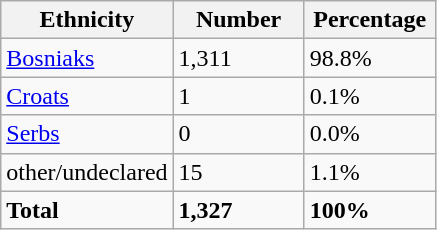<table class="wikitable">
<tr>
<th width="100px">Ethnicity</th>
<th width="80px">Number</th>
<th width="80px">Percentage</th>
</tr>
<tr>
<td><a href='#'>Bosniaks</a></td>
<td>1,311</td>
<td>98.8%</td>
</tr>
<tr>
<td><a href='#'>Croats</a></td>
<td>1</td>
<td>0.1%</td>
</tr>
<tr>
<td><a href='#'>Serbs</a></td>
<td>0</td>
<td>0.0%</td>
</tr>
<tr>
<td>other/undeclared</td>
<td>15</td>
<td>1.1%</td>
</tr>
<tr>
<td><strong>Total</strong></td>
<td><strong>1,327</strong></td>
<td><strong>100%</strong></td>
</tr>
</table>
